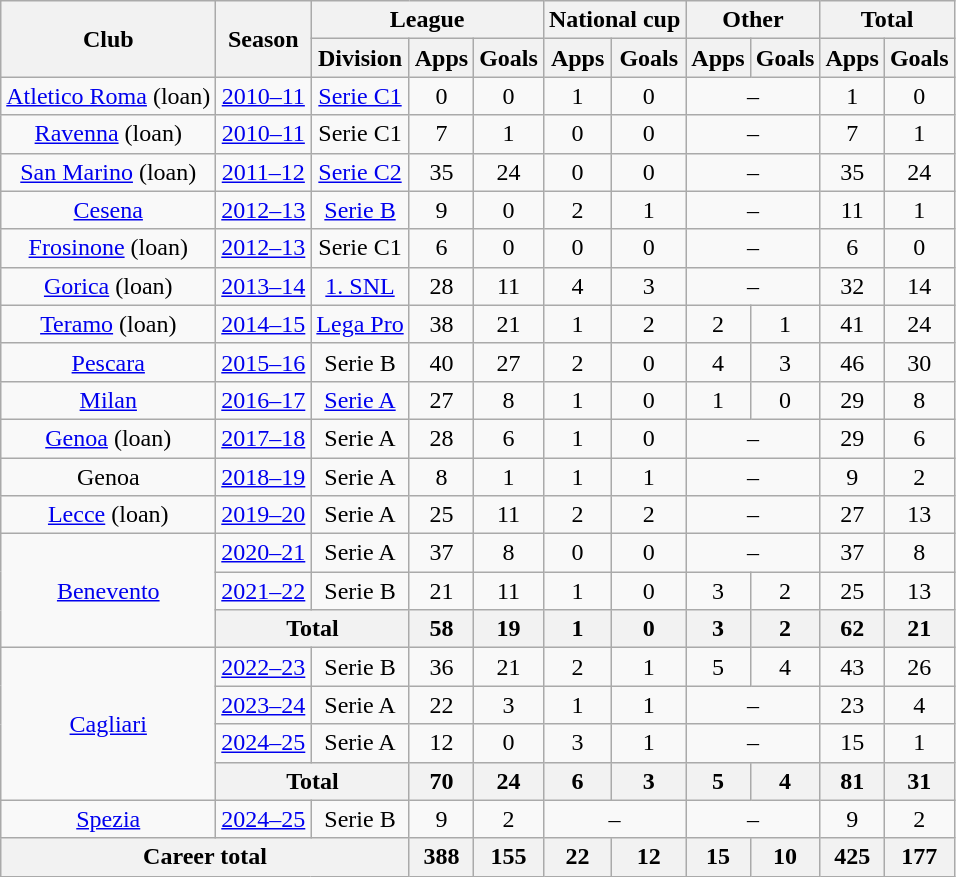<table class="wikitable" style="text-align: center">
<tr>
<th rowspan="2">Club</th>
<th rowspan="2">Season</th>
<th colspan="3">League</th>
<th colspan="2">National cup</th>
<th colspan="2">Other</th>
<th colspan="2">Total</th>
</tr>
<tr>
<th>Division</th>
<th>Apps</th>
<th>Goals</th>
<th>Apps</th>
<th>Goals</th>
<th>Apps</th>
<th>Goals</th>
<th>Apps</th>
<th>Goals</th>
</tr>
<tr>
<td><a href='#'>Atletico Roma</a> (loan)</td>
<td><a href='#'>2010–11</a></td>
<td><a href='#'>Serie C1</a></td>
<td>0</td>
<td>0</td>
<td>1</td>
<td>0</td>
<td colspan="2">–</td>
<td>1</td>
<td>0</td>
</tr>
<tr>
<td><a href='#'>Ravenna</a> (loan)</td>
<td><a href='#'>2010–11</a></td>
<td>Serie C1</td>
<td>7</td>
<td>1</td>
<td>0</td>
<td>0</td>
<td colspan="2">–</td>
<td>7</td>
<td>1</td>
</tr>
<tr>
<td><a href='#'>San Marino</a> (loan)</td>
<td><a href='#'>2011–12</a></td>
<td><a href='#'>Serie C2</a></td>
<td>35</td>
<td>24</td>
<td>0</td>
<td>0</td>
<td colspan="2">–</td>
<td>35</td>
<td>24</td>
</tr>
<tr>
<td><a href='#'>Cesena</a></td>
<td><a href='#'>2012–13</a></td>
<td><a href='#'>Serie B</a></td>
<td>9</td>
<td>0</td>
<td>2</td>
<td>1</td>
<td colspan="2">–</td>
<td>11</td>
<td>1</td>
</tr>
<tr>
<td><a href='#'>Frosinone</a> (loan)</td>
<td><a href='#'>2012–13</a></td>
<td>Serie C1</td>
<td>6</td>
<td>0</td>
<td>0</td>
<td>0</td>
<td colspan="2">–</td>
<td>6</td>
<td>0</td>
</tr>
<tr>
<td><a href='#'>Gorica</a> (loan)</td>
<td><a href='#'>2013–14</a></td>
<td><a href='#'>1. SNL</a></td>
<td>28</td>
<td>11</td>
<td>4</td>
<td>3</td>
<td colspan="2">–</td>
<td>32</td>
<td>14</td>
</tr>
<tr>
<td><a href='#'>Teramo</a> (loan)</td>
<td><a href='#'>2014–15</a></td>
<td><a href='#'>Lega Pro</a></td>
<td>38</td>
<td>21</td>
<td>1</td>
<td>2</td>
<td>2</td>
<td>1</td>
<td>41</td>
<td>24</td>
</tr>
<tr>
<td><a href='#'>Pescara</a></td>
<td><a href='#'>2015–16</a></td>
<td>Serie B</td>
<td>40</td>
<td>27</td>
<td>2</td>
<td>0</td>
<td>4</td>
<td>3</td>
<td>46</td>
<td>30</td>
</tr>
<tr>
<td><a href='#'>Milan</a></td>
<td><a href='#'>2016–17</a></td>
<td><a href='#'>Serie A</a></td>
<td>27</td>
<td>8</td>
<td>1</td>
<td>0</td>
<td>1</td>
<td>0</td>
<td>29</td>
<td>8</td>
</tr>
<tr>
<td><a href='#'>Genoa</a> (loan)</td>
<td><a href='#'>2017–18</a></td>
<td>Serie A</td>
<td>28</td>
<td>6</td>
<td>1</td>
<td>0</td>
<td colspan="2">–</td>
<td>29</td>
<td>6</td>
</tr>
<tr>
<td>Genoa</td>
<td><a href='#'>2018–19</a></td>
<td>Serie A</td>
<td>8</td>
<td>1</td>
<td>1</td>
<td>1</td>
<td colspan="2">–</td>
<td>9</td>
<td>2</td>
</tr>
<tr>
<td><a href='#'>Lecce</a> (loan)</td>
<td><a href='#'>2019–20</a></td>
<td>Serie A</td>
<td>25</td>
<td>11</td>
<td>2</td>
<td>2</td>
<td colspan="2">–</td>
<td>27</td>
<td>13</td>
</tr>
<tr>
<td rowspan="3"><a href='#'>Benevento</a></td>
<td><a href='#'>2020–21</a></td>
<td>Serie A</td>
<td>37</td>
<td>8</td>
<td>0</td>
<td>0</td>
<td colspan="2">–</td>
<td>37</td>
<td>8</td>
</tr>
<tr>
<td><a href='#'>2021–22</a></td>
<td>Serie B</td>
<td>21</td>
<td>11</td>
<td>1</td>
<td>0</td>
<td>3</td>
<td>2</td>
<td>25</td>
<td>13</td>
</tr>
<tr>
<th colspan="2">Total</th>
<th>58</th>
<th>19</th>
<th>1</th>
<th>0</th>
<th>3</th>
<th>2</th>
<th>62</th>
<th>21</th>
</tr>
<tr>
<td rowspan="4"><a href='#'>Cagliari</a></td>
<td><a href='#'>2022–23</a></td>
<td>Serie B</td>
<td>36</td>
<td>21</td>
<td>2</td>
<td>1</td>
<td>5</td>
<td>4</td>
<td>43</td>
<td>26</td>
</tr>
<tr>
<td><a href='#'>2023–24</a></td>
<td>Serie A</td>
<td>22</td>
<td>3</td>
<td>1</td>
<td>1</td>
<td colspan="2">–</td>
<td>23</td>
<td>4</td>
</tr>
<tr>
<td><a href='#'>2024–25</a></td>
<td>Serie A</td>
<td>12</td>
<td>0</td>
<td>3</td>
<td>1</td>
<td colspan="2">–</td>
<td>15</td>
<td>1</td>
</tr>
<tr>
<th colspan="2">Total</th>
<th>70</th>
<th>24</th>
<th>6</th>
<th>3</th>
<th>5</th>
<th>4</th>
<th>81</th>
<th>31</th>
</tr>
<tr>
<td><a href='#'>Spezia</a></td>
<td><a href='#'>2024–25</a></td>
<td>Serie B</td>
<td>9</td>
<td>2</td>
<td colspan="2">–</td>
<td colspan="2">–</td>
<td>9</td>
<td>2</td>
</tr>
<tr>
<th colspan="3">Career total</th>
<th>388</th>
<th>155</th>
<th>22</th>
<th>12</th>
<th>15</th>
<th>10</th>
<th>425</th>
<th>177</th>
</tr>
</table>
